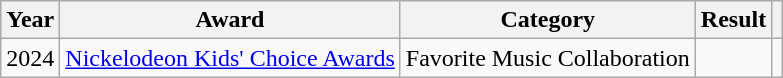<table class="wikitable sortable plainrowheaders">
<tr>
<th scope="col">Year</th>
<th scope="col">Award</th>
<th scope="col">Category</th>
<th scope="col">Result</th>
<th class="unsortable"></th>
</tr>
<tr>
<td>2024</td>
<td><a href='#'>Nickelodeon Kids' Choice Awards</a></td>
<td>Favorite Music Collaboration</td>
<td></td>
<td style="text-align:center"></td>
</tr>
</table>
